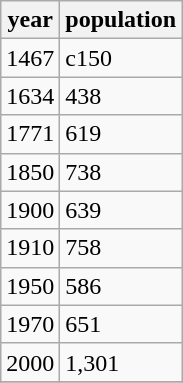<table class="wikitable">
<tr>
<th>year</th>
<th>population</th>
</tr>
<tr>
<td>1467</td>
<td>c150</td>
</tr>
<tr>
<td>1634</td>
<td>438</td>
</tr>
<tr>
<td>1771</td>
<td>619</td>
</tr>
<tr>
<td>1850</td>
<td>738</td>
</tr>
<tr>
<td>1900</td>
<td>639</td>
</tr>
<tr>
<td>1910</td>
<td>758</td>
</tr>
<tr>
<td>1950</td>
<td>586</td>
</tr>
<tr>
<td>1970</td>
<td>651</td>
</tr>
<tr>
<td>2000</td>
<td>1,301</td>
</tr>
<tr>
</tr>
</table>
